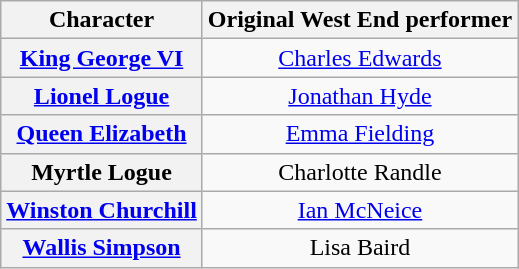<table class="wikitable">
<tr>
<th scope="col">Character</th>
<th scope="col" class="unsortable">Original West End performer</th>
</tr>
<tr>
<th scope="row"><a href='#'>King George VI</a></th>
<td align="center" colspan="1"><a href='#'>Charles Edwards</a></td>
</tr>
<tr>
<th scope="row"><a href='#'>Lionel Logue</a></th>
<td align="center" colspan="1"><a href='#'>Jonathan Hyde</a></td>
</tr>
<tr>
<th scope="row"><a href='#'>Queen Elizabeth</a></th>
<td align="center" colspan="1"><a href='#'>Emma Fielding</a></td>
</tr>
<tr>
<th scope="row">Myrtle Logue</th>
<td align="center" colspan="1">Charlotte Randle</td>
</tr>
<tr>
<th scope="row"><a href='#'>Winston Churchill</a></th>
<td align="center" colspan="1"><a href='#'>Ian McNeice</a></td>
</tr>
<tr>
<th scope="row"><a href='#'>Wallis Simpson</a></th>
<td align="center" colspan="1">Lisa Baird</td>
</tr>
</table>
